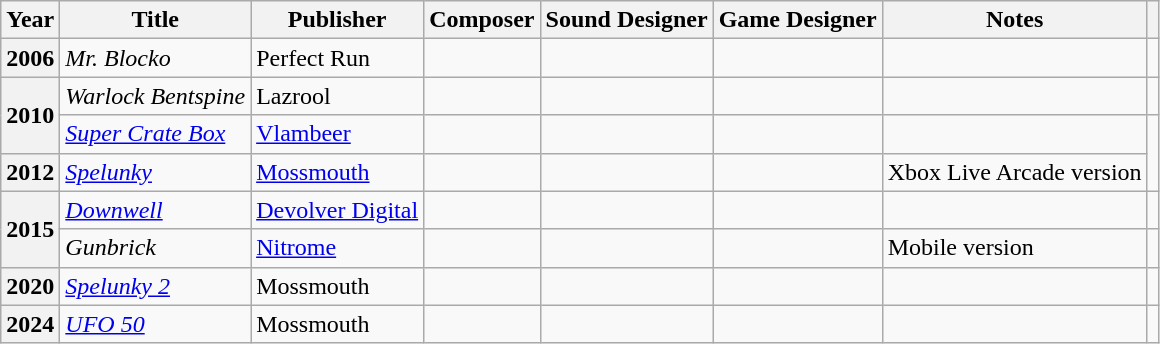<table class="wikitable plainrowheaders sortable">
<tr>
<th scope="col">Year</th>
<th scope="col">Title</th>
<th scope="col">Publisher</th>
<th scope="col">Composer</th>
<th scope="col">Sound Designer</th>
<th scope="col">Game Designer</th>
<th scope="col" class="unsortable">Notes</th>
<th scope="col" class="unsortable"></th>
</tr>
<tr>
<th scope=row>2006</th>
<td><em>Mr. Blocko</em></td>
<td>Perfect Run</td>
<td></td>
<td></td>
<td></td>
<td></td>
<td></td>
</tr>
<tr>
<th scope=row rowspan=2>2010</th>
<td><em>Warlock Bentspine</em></td>
<td>Lazrool</td>
<td></td>
<td></td>
<td></td>
<td></td>
<td></td>
</tr>
<tr>
<td><em><a href='#'>Super Crate Box</a></em></td>
<td><a href='#'>Vlambeer</a></td>
<td></td>
<td></td>
<td></td>
<td></td>
<td rowspan=2></td>
</tr>
<tr>
<th scope=row>2012</th>
<td><em><a href='#'>Spelunky</a></em></td>
<td><a href='#'>Mossmouth</a></td>
<td></td>
<td></td>
<td></td>
<td>Xbox Live Arcade version</td>
</tr>
<tr>
<th scope=row rowspan=2>2015</th>
<td><em><a href='#'>Downwell</a></em></td>
<td><a href='#'>Devolver Digital</a></td>
<td></td>
<td></td>
<td></td>
<td></td>
<td></td>
</tr>
<tr>
<td><em>Gunbrick</em></td>
<td><a href='#'>Nitrome</a></td>
<td></td>
<td></td>
<td></td>
<td>Mobile version</td>
<td></td>
</tr>
<tr>
<th scope=row>2020</th>
<td><em><a href='#'>Spelunky 2</a></em></td>
<td>Mossmouth</td>
<td></td>
<td></td>
<td></td>
<td></td>
<td></td>
</tr>
<tr>
<th scope=row>2024</th>
<td><em><a href='#'>UFO 50</a></em></td>
<td>Mossmouth</td>
<td></td>
<td></td>
<td></td>
<td></td>
<td></td>
</tr>
</table>
